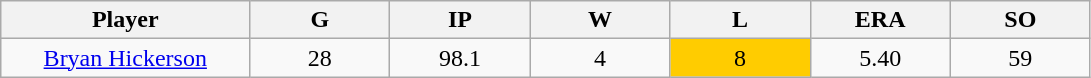<table class="wikitable sortable">
<tr>
<th bgcolor="#DDDDFF" width="16%">Player</th>
<th bgcolor="#DDDDFF" width="9%">G</th>
<th bgcolor="#DDDDFF" width="9%">IP</th>
<th bgcolor="#DDDDFF" width="9%">W</th>
<th bgcolor="#DDDDFF" width="9%">L</th>
<th bgcolor="#DDDDFF" width="9%">ERA</th>
<th bgcolor="#DDDDFF" width="9%">SO</th>
</tr>
<tr align=center>
<td><a href='#'>Bryan Hickerson</a></td>
<td>28</td>
<td>98.1</td>
<td>4</td>
<td bgcolor="#FFCC00">8</td>
<td>5.40</td>
<td>59</td>
</tr>
</table>
